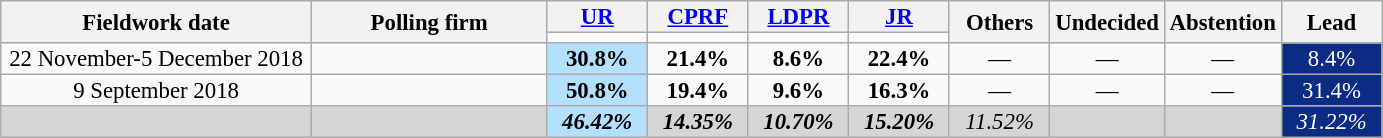<table class=wikitable style="font-size:95%; line-height:14px; text-align:center">
<tr>
<th style=width:200px; rowspan=2>Fieldwork date</th>
<th style=width:150px; rowspan=2>Polling firm</th>
<th style="width:60px;"><a href='#'>UR</a></th>
<th style="width:60px;"><a href='#'>CPRF</a></th>
<th style="width:60px;"><a href='#'>LDPR</a></th>
<th style="width:60px;"><a href='#'>JR</a></th>
<th style="width:60px;" rowspan=2>Others</th>
<th style="width:60px;" rowspan=2>Undecided</th>
<th style="width:60px;" rowspan=2>Abstention</th>
<th style="width:60px;" rowspan="2">Lead</th>
</tr>
<tr>
<td bgcolor=></td>
<td bgcolor=></td>
<td bgcolor=></td>
<td bgcolor=></td>
</tr>
<tr>
<td>22 November-5 December 2018</td>
<td> </td>
<td style="background:#B3E0FF"><strong>30.8%</strong></td>
<td><strong>21.4%</strong></td>
<td><strong>8.6%</strong></td>
<td><strong>22.4%</strong></td>
<td>—</td>
<td>—</td>
<td>—</td>
<td style="background:#0C2C84; color:white;">8.4%</td>
</tr>
<tr>
<td>9 September 2018</td>
<td></td>
<td style="background:#B3E0FF"><strong>50.8%</strong></td>
<td><strong>19.4%</strong></td>
<td><strong>9.6%</strong></td>
<td><strong>16.3%</strong></td>
<td>—</td>
<td>—</td>
<td>—</td>
<td style="background:#0C2C84; color:white;">31.4%</td>
</tr>
<tr>
<td style="background:#D5D5D5"></td>
<td style="background:#D5D5D5"></td>
<td style="background:#B3E0FF"><strong><em>46.42%</em></strong></td>
<td style="background:#D5D5D5"><strong><em>14.35%</em></strong></td>
<td style="background:#D5D5D5"><strong><em>10.70%</em></strong></td>
<td style="background:#D5D5D5"><strong><em>15.20%</em></strong></td>
<td style="background:#D5D5D5"><em>11.52%</em></td>
<td style="background:#D5D5D5"></td>
<td style="background:#D5D5D5"></td>
<td style="background:#0C2C84; color:white;"><em>31.22%</em></td>
</tr>
</table>
